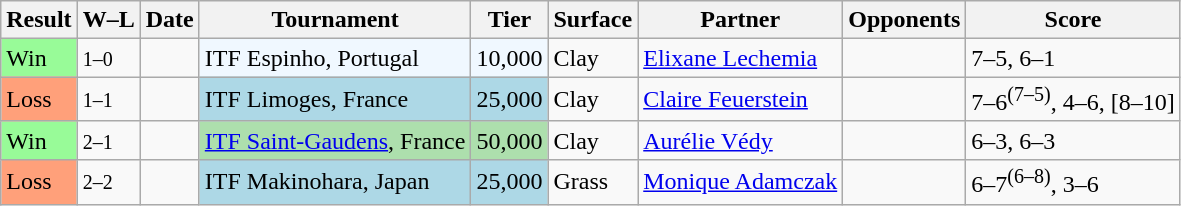<table class="sortable wikitable">
<tr>
<th>Result</th>
<th class="unsortable">W–L</th>
<th>Date</th>
<th>Tournament</th>
<th>Tier</th>
<th>Surface</th>
<th>Partner</th>
<th>Opponents</th>
<th class="unsortable">Score</th>
</tr>
<tr>
<td bgcolor="98FB98">Win</td>
<td><small>1–0</small></td>
<td></td>
<td bgcolor="#f0f8ff">ITF Espinho, Portugal</td>
<td bgcolor="#f0f8ff">10,000</td>
<td>Clay</td>
<td> <a href='#'>Elixane Lechemia</a></td>
<td></td>
<td>7–5, 6–1</td>
</tr>
<tr>
<td bgcolor="FFA07A">Loss</td>
<td><small>1–1</small></td>
<td></td>
<td bgcolor="lightblue">ITF Limoges, France</td>
<td bgcolor="lightblue">25,000</td>
<td>Clay</td>
<td> <a href='#'>Claire Feuerstein</a></td>
<td></td>
<td>7–6<sup>(7–5)</sup>, 4–6, [8–10]</td>
</tr>
<tr>
<td bgcolor="98FB98">Win</td>
<td><small>2–1</small></td>
<td><a href='#'></a></td>
<td bgcolor="#ADDFAD"><a href='#'>ITF Saint-Gaudens</a>, France</td>
<td bgcolor="#ADDFAD">50,000</td>
<td>Clay</td>
<td> <a href='#'>Aurélie Védy</a></td>
<td></td>
<td>6–3, 6–3</td>
</tr>
<tr>
<td style="background:#ffa07a;">Loss</td>
<td><small>2–2</small></td>
<td></td>
<td bgcolor="lightblue">ITF Makinohara, Japan</td>
<td bgcolor="lightblue">25,000</td>
<td>Grass</td>
<td> <a href='#'>Monique Adamczak</a></td>
<td></td>
<td>6–7<sup>(6–8)</sup>, 3–6</td>
</tr>
</table>
